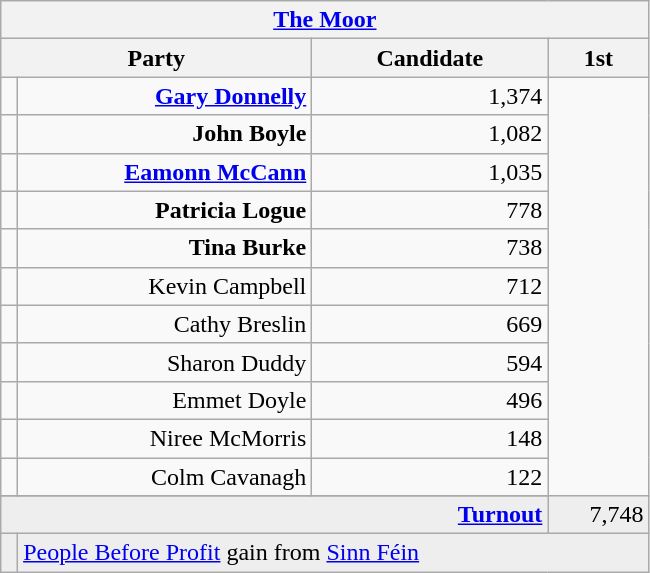<table class="wikitable">
<tr>
<th colspan="4" align="center"><a href='#'>The Moor</a></th>
</tr>
<tr>
<th colspan="2" align="center" width=200>Party</th>
<th width=150>Candidate</th>
<th width=60>1st </th>
</tr>
<tr>
<td></td>
<td align="right"><strong><a href='#'>Gary Donnelly</a></strong></td>
<td align="right">1,374</td>
</tr>
<tr>
<td></td>
<td align="right"><strong>John Boyle</strong></td>
<td align="right">1,082</td>
</tr>
<tr>
<td></td>
<td align="right"><strong><a href='#'>Eamonn McCann</a></strong></td>
<td align="right">1,035</td>
</tr>
<tr>
<td></td>
<td align="right"><strong>Patricia Logue</strong></td>
<td align="right">778</td>
</tr>
<tr>
<td></td>
<td align="right"><strong>Tina Burke</strong></td>
<td align="right">738</td>
</tr>
<tr>
<td></td>
<td align="right">Kevin Campbell</td>
<td align="right">712</td>
</tr>
<tr>
<td></td>
<td align="right">Cathy Breslin</td>
<td align="right">669</td>
</tr>
<tr>
<td></td>
<td align="right">Sharon Duddy</td>
<td align="right">594</td>
</tr>
<tr>
<td></td>
<td align="right">Emmet Doyle</td>
<td align="right">496</td>
</tr>
<tr>
<td></td>
<td align="right">Niree McMorris</td>
<td align="right">148</td>
</tr>
<tr>
<td></td>
<td align="right">Colm Cavanagh</td>
<td align="right">122</td>
</tr>
<tr>
</tr>
<tr bgcolor="EEEEEE">
<td colspan=3 align="right"><strong><a href='#'>Turnout</a></strong></td>
<td align="right">7,748</td>
</tr>
<tr bgcolor="EEEEEE">
<td bgcolor=></td>
<td colspan=4 bgcolor="EEEEEE"><a href='#'>People Before Profit</a> gain from <a href='#'>Sinn Féin</a></td>
</tr>
</table>
